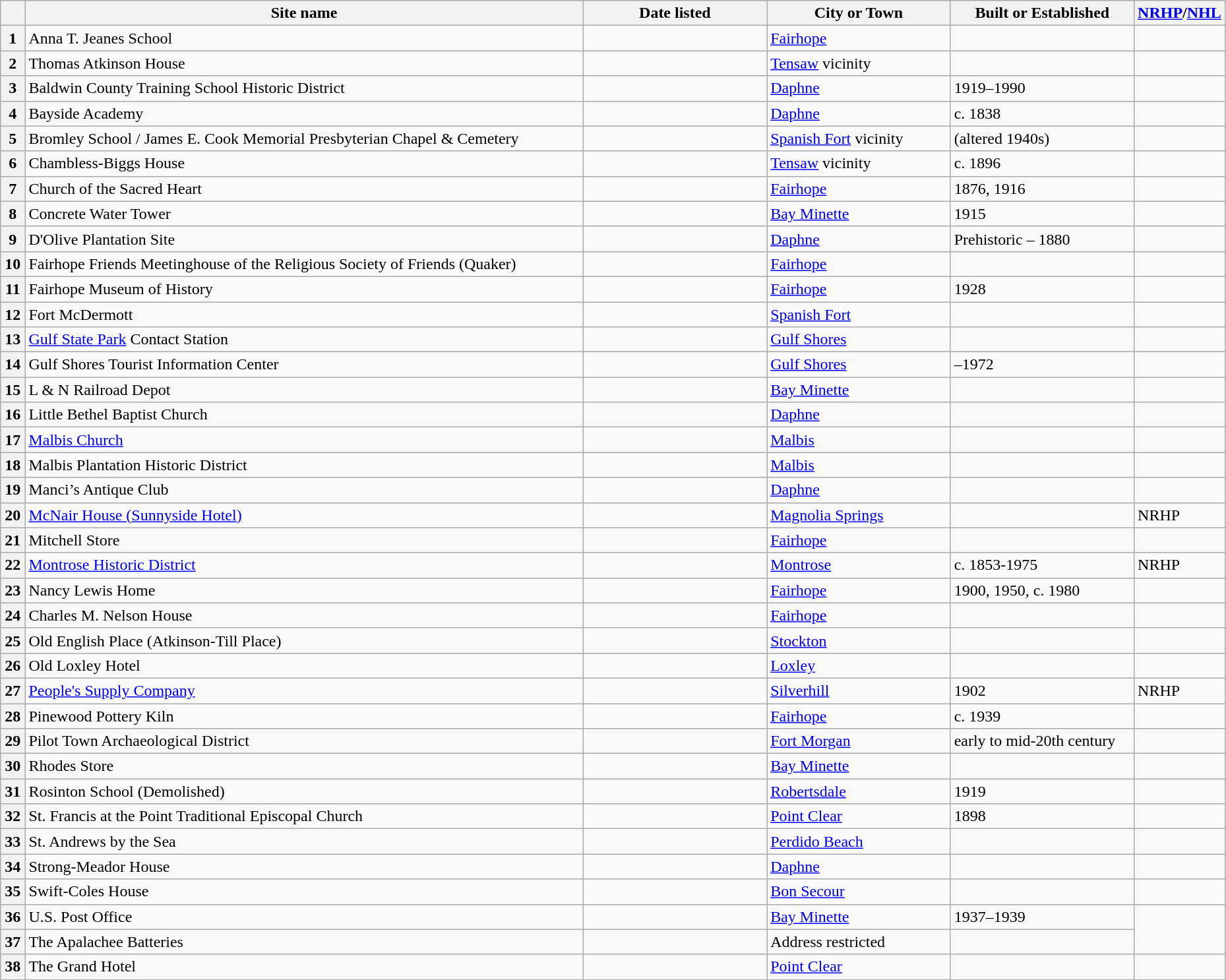<table class="wikitable" style="width:98%">
<tr>
<th width = 2% ></th>
<th>Site name</th>
<th width = 15% >Date listed</th>
<th width = 15% >City or Town</th>
<th width = 15% >Built or Established</th>
<th width = 5%  ><a href='#'>NRHP</a>/<a href='#'>NHL</a></th>
</tr>
<tr ->
<th>1</th>
<td>Anna T. Jeanes School</td>
<td></td>
<td><a href='#'>Fairhope</a></td>
<td></td>
<td></td>
</tr>
<tr ->
<th>2</th>
<td>Thomas Atkinson House</td>
<td></td>
<td><a href='#'>Tensaw</a> vicinity</td>
<td></td>
<td></td>
</tr>
<tr ->
<th>3</th>
<td>Baldwin County Training School Historic District</td>
<td></td>
<td><a href='#'>Daphne</a></td>
<td>1919–1990</td>
<td></td>
</tr>
<tr>
<th>4</th>
<td>Bayside Academy</td>
<td></td>
<td><a href='#'>Daphne</a></td>
<td>c. 1838</td>
<td></td>
</tr>
<tr>
<th>5</th>
<td>Bromley School / James E. Cook Memorial Presbyterian Chapel & Cemetery</td>
<td></td>
<td><a href='#'>Spanish Fort</a> vicinity</td>
<td> (altered 1940s)</td>
<td></td>
</tr>
<tr ->
<th>6</th>
<td>Chambless-Biggs House</td>
<td></td>
<td><a href='#'>Tensaw</a> vicinity</td>
<td>c. 1896</td>
<td></td>
</tr>
<tr ->
<th>7</th>
<td>Church of the Sacred Heart</td>
<td></td>
<td><a href='#'>Fairhope</a></td>
<td>1876, 1916</td>
<td></td>
</tr>
<tr ->
<th>8</th>
<td>Concrete Water Tower</td>
<td></td>
<td><a href='#'>Bay Minette</a></td>
<td>1915</td>
<td></td>
</tr>
<tr ->
<th>9</th>
<td>D'Olive Plantation Site</td>
<td></td>
<td><a href='#'>Daphne</a></td>
<td>Prehistoric – 1880</td>
<td></td>
</tr>
<tr ->
<th>10</th>
<td>Fairhope Friends Meetinghouse of the Religious Society of Friends (Quaker)</td>
<td></td>
<td><a href='#'>Fairhope</a></td>
<td></td>
<td></td>
</tr>
<tr>
<th>11</th>
<td>Fairhope Museum of History</td>
<td></td>
<td><a href='#'>Fairhope</a></td>
<td>1928</td>
<td></td>
</tr>
<tr>
<th>12</th>
<td>Fort McDermott</td>
<td></td>
<td><a href='#'>Spanish Fort</a></td>
<td></td>
<td></td>
</tr>
<tr>
<th>13</th>
<td><a href='#'>Gulf State Park</a> Contact Station</td>
<td></td>
<td><a href='#'>Gulf Shores</a></td>
<td></td>
<td></td>
</tr>
<tr>
<th>14</th>
<td>Gulf Shores Tourist Information Center</td>
<td></td>
<td><a href='#'>Gulf Shores</a></td>
<td>–1972</td>
<td></td>
</tr>
<tr ->
<th>15</th>
<td>L & N Railroad Depot</td>
<td></td>
<td><a href='#'>Bay Minette</a></td>
<td></td>
<td></td>
</tr>
<tr ->
<th>16</th>
<td>Little Bethel Baptist Church</td>
<td></td>
<td><a href='#'>Daphne</a></td>
<td></td>
<td></td>
</tr>
<tr ->
<th>17</th>
<td><a href='#'>Malbis Church</a></td>
<td></td>
<td><a href='#'>Malbis</a></td>
<td></td>
<td></td>
</tr>
<tr ->
<th>18</th>
<td>Malbis Plantation Historic District</td>
<td></td>
<td><a href='#'>Malbis</a></td>
<td></td>
<td></td>
</tr>
<tr ->
<th>19</th>
<td>Manci’s Antique Club</td>
<td></td>
<td><a href='#'>Daphne</a></td>
<td></td>
<td></td>
</tr>
<tr ->
<th>20</th>
<td><a href='#'>McNair House (Sunnyside Hotel)</a></td>
<td></td>
<td><a href='#'>Magnolia Springs</a></td>
<td></td>
<td>NRHP</td>
</tr>
<tr ->
<th>21</th>
<td>Mitchell Store</td>
<td></td>
<td><a href='#'>Fairhope</a></td>
<td></td>
<td></td>
</tr>
<tr ->
<th>22</th>
<td><a href='#'>Montrose Historic District</a></td>
<td></td>
<td><a href='#'>Montrose</a></td>
<td>c. 1853-1975</td>
<td>NRHP</td>
</tr>
<tr ->
<th>23</th>
<td>Nancy Lewis Home</td>
<td></td>
<td><a href='#'>Fairhope</a></td>
<td>1900, 1950, c. 1980</td>
<td></td>
</tr>
<tr ->
<th>24</th>
<td>Charles M. Nelson House</td>
<td></td>
<td><a href='#'>Fairhope</a></td>
<td></td>
<td></td>
</tr>
<tr ->
<th>25</th>
<td>Old English Place (Atkinson-Till Place)</td>
<td></td>
<td><a href='#'>Stockton</a></td>
<td></td>
<td></td>
</tr>
<tr ->
<th>26</th>
<td>Old Loxley Hotel</td>
<td></td>
<td><a href='#'>Loxley</a></td>
<td></td>
<td></td>
</tr>
<tr ->
<th>27</th>
<td><a href='#'>People's Supply Company</a></td>
<td></td>
<td><a href='#'>Silverhill</a></td>
<td>1902</td>
<td>NRHP</td>
</tr>
<tr ->
<th>28</th>
<td>Pinewood Pottery Kiln</td>
<td></td>
<td><a href='#'>Fairhope</a></td>
<td>c. 1939</td>
<td></td>
</tr>
<tr ->
<th>29</th>
<td>Pilot Town Archaeological District</td>
<td></td>
<td><a href='#'>Fort Morgan</a></td>
<td>early to mid-20th century</td>
<td></td>
</tr>
<tr ->
<th>30</th>
<td>Rhodes Store</td>
<td></td>
<td><a href='#'>Bay Minette</a></td>
<td></td>
<td></td>
</tr>
<tr ->
<th>31</th>
<td>Rosinton School (Demolished)</td>
<td></td>
<td><a href='#'>Robertsdale</a></td>
<td>1919</td>
<td></td>
</tr>
<tr ->
<th>32</th>
<td>St. Francis at the Point Traditional Episcopal Church</td>
<td></td>
<td><a href='#'>Point Clear</a></td>
<td>1898</td>
<td></td>
</tr>
<tr ->
<th>33</th>
<td>St. Andrews by the Sea</td>
<td></td>
<td><a href='#'>Perdido Beach</a></td>
<td></td>
<td></td>
</tr>
<tr ->
<th>34</th>
<td>Strong-Meador House</td>
<td></td>
<td><a href='#'>Daphne</a></td>
<td></td>
<td></td>
</tr>
<tr ->
<th>35</th>
<td>Swift-Coles House</td>
<td></td>
<td><a href='#'>Bon Secour</a></td>
<td></td>
<td></td>
</tr>
<tr ->
<th>36</th>
<td>U.S. Post Office</td>
<td></td>
<td><a href='#'>Bay Minette</a></td>
<td>1937–1939</td>
</tr>
<tr ->
<th>37</th>
<td>The Apalachee Batteries</td>
<td></td>
<td>Address restricted</td>
<td></td>
</tr>
<tr ->
<th>38</th>
<td>The Grand Hotel</td>
<td></td>
<td><a href='#'>Point Clear</a></td>
<td></td>
<td></td>
</tr>
</table>
